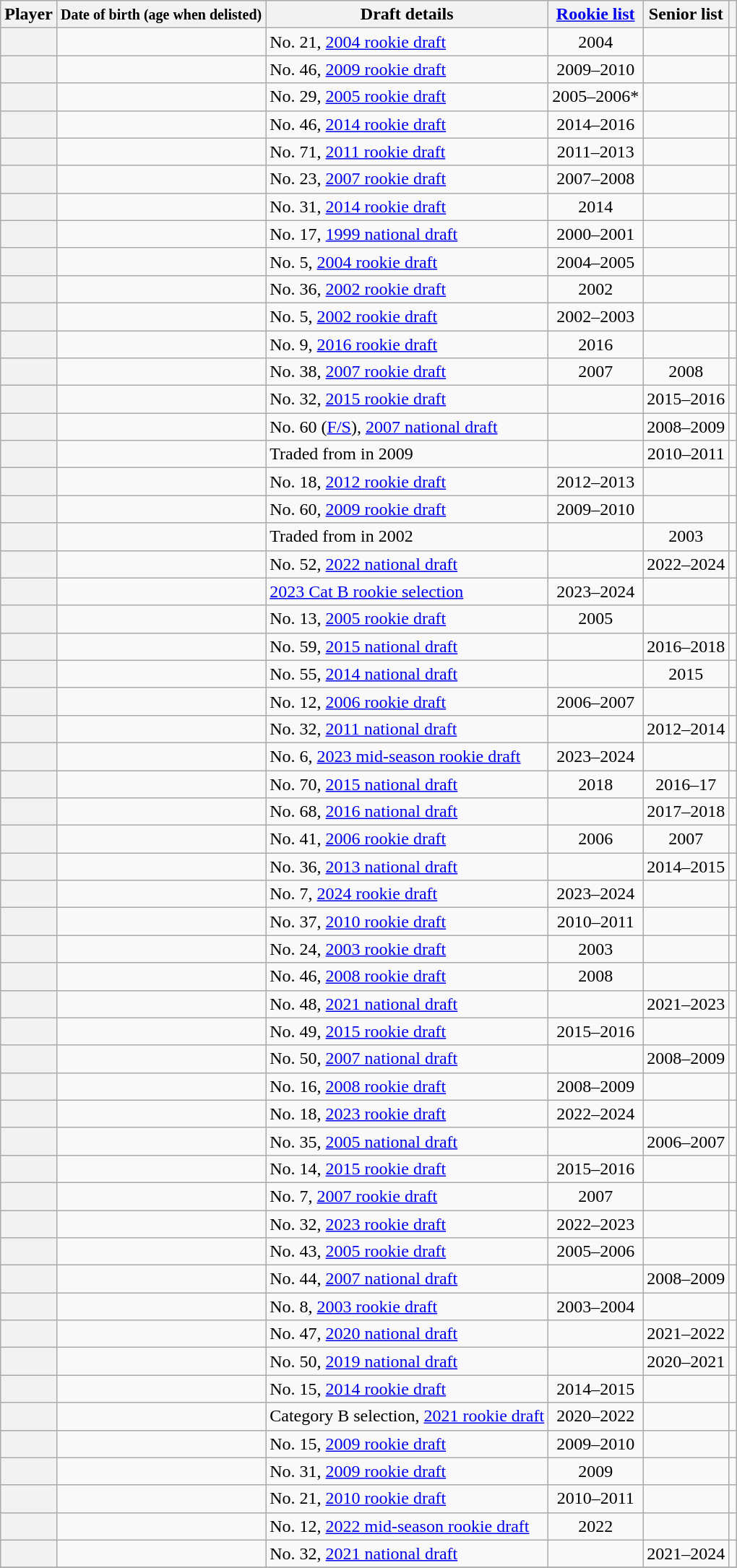<table class="wikitable plainrowheaders sortable">
<tr>
<th scope="col">Player</th>
<th scope="col"><small>Date of birth (age when delisted)</small></th>
<th scope="col">Draft details</th>
<th scope="col"><a href='#'>Rookie list</a></th>
<th scope="col">Senior list</th>
<th scope="col"></th>
</tr>
<tr>
<th scope="row"></th>
<td></td>
<td>No. 21, <a href='#'>2004 rookie draft</a></td>
<td align=center>2004</td>
<td></td>
<td align=center></td>
</tr>
<tr>
<th scope="row"></th>
<td></td>
<td>No. 46, <a href='#'>2009 rookie draft</a></td>
<td align=center>2009–2010</td>
<td></td>
<td align=center></td>
</tr>
<tr>
<th scope="row"></th>
<td></td>
<td>No. 29, <a href='#'>2005 rookie draft</a></td>
<td align=center>2005–2006*</td>
<td></td>
<td align=center></td>
</tr>
<tr>
<th scope="row"></th>
<td></td>
<td>No. 46, <a href='#'>2014 rookie draft</a></td>
<td align=center>2014–2016</td>
<td></td>
<td align=center></td>
</tr>
<tr>
<th scope="row"></th>
<td></td>
<td>No. 71, <a href='#'>2011 rookie draft</a></td>
<td align=center>2011–2013</td>
<td></td>
<td align=center></td>
</tr>
<tr>
<th scope="row"></th>
<td></td>
<td>No. 23, <a href='#'>2007 rookie draft</a></td>
<td align=center>2007–2008</td>
<td></td>
<td align=center></td>
</tr>
<tr>
<th scope="row"></th>
<td></td>
<td>No. 31, <a href='#'>2014 rookie draft</a></td>
<td align=center>2014</td>
<td></td>
<td align=center></td>
</tr>
<tr>
<th scope="row"></th>
<td></td>
<td>No. 17, <a href='#'>1999 national draft</a></td>
<td align=center>2000–2001</td>
<td></td>
<td align=center></td>
</tr>
<tr>
<th scope="row"></th>
<td></td>
<td>No. 5, <a href='#'>2004 rookie draft</a></td>
<td align=center>2004–2005</td>
<td></td>
<td align=center></td>
</tr>
<tr>
<th scope="row"></th>
<td></td>
<td>No. 36, <a href='#'>2002 rookie draft</a></td>
<td align=center>2002</td>
<td></td>
<td align=center></td>
</tr>
<tr>
<th scope="row"></th>
<td></td>
<td>No. 5, <a href='#'>2002 rookie draft</a></td>
<td align=center>2002–2003</td>
<td></td>
<td align=center></td>
</tr>
<tr>
<th scope="row"></th>
<td></td>
<td>No. 9, <a href='#'>2016 rookie draft</a></td>
<td align=center>2016</td>
<td></td>
<td align=center></td>
</tr>
<tr>
<th scope="row"></th>
<td></td>
<td>No. 38, <a href='#'>2007 rookie draft</a></td>
<td align=center>2007</td>
<td align=center>2008</td>
<td align=center></td>
</tr>
<tr>
<th scope="row"></th>
<td></td>
<td>No. 32, <a href='#'>2015 rookie draft</a></td>
<td></td>
<td align=center>2015–2016</td>
<td align=center></td>
</tr>
<tr>
<th scope="row"></th>
<td></td>
<td>No. 60 (<a href='#'>F/S</a>), <a href='#'>2007 national draft</a></td>
<td></td>
<td align=center>2008–2009</td>
<td align=center></td>
</tr>
<tr>
<th scope="row"></th>
<td></td>
<td>Traded from  in 2009</td>
<td></td>
<td align=center>2010–2011</td>
<td align=center></td>
</tr>
<tr>
<th scope="row"></th>
<td></td>
<td>No. 18, <a href='#'>2012 rookie draft</a></td>
<td align=center>2012–2013</td>
<td></td>
<td align=center></td>
</tr>
<tr>
<th scope="row"></th>
<td></td>
<td>No. 60, <a href='#'>2009 rookie draft</a></td>
<td align=center>2009–2010</td>
<td></td>
<td align=center></td>
</tr>
<tr>
<th scope="row"></th>
<td></td>
<td>Traded from  in 2002</td>
<td></td>
<td align=center>2003</td>
<td align=center></td>
</tr>
<tr>
<th scope="row"></th>
<td></td>
<td>No. 52, <a href='#'>2022 national draft</a></td>
<td></td>
<td align=center>2022–2024</td>
<td align=center></td>
</tr>
<tr>
<th scope="row"></th>
<td></td>
<td><a href='#'>2023 Cat B rookie selection</a></td>
<td align=center>2023–2024</td>
<td></td>
<td align=center></td>
</tr>
<tr>
<th scope="row"></th>
<td></td>
<td>No. 13, <a href='#'>2005 rookie draft</a></td>
<td align=center>2005</td>
<td></td>
<td align=center></td>
</tr>
<tr>
<th scope="row"></th>
<td></td>
<td>No. 59, <a href='#'>2015 national draft</a></td>
<td></td>
<td align=center>2016–2018</td>
<td align=center></td>
</tr>
<tr>
<th scope="row"></th>
<td></td>
<td>No. 55, <a href='#'>2014 national draft</a></td>
<td></td>
<td align=center>2015</td>
<td></td>
</tr>
<tr>
<th scope="row"></th>
<td></td>
<td>No. 12, <a href='#'>2006 rookie draft</a></td>
<td align=center>2006–2007</td>
<td></td>
<td align=center></td>
</tr>
<tr>
<th scope="row"></th>
<td></td>
<td>No. 32, <a href='#'>2011 national draft</a></td>
<td></td>
<td align=center>2012–2014</td>
<td align=center></td>
</tr>
<tr>
<th scope="row"></th>
<td></td>
<td>No. 6, <a href='#'>2023 mid-season rookie draft</a></td>
<td align=center>2023–2024</td>
<td></td>
<td align=center></td>
</tr>
<tr>
<th scope="row"></th>
<td></td>
<td>No. 70, <a href='#'>2015 national draft</a></td>
<td align=center>2018</td>
<td align=center>2016–17</td>
<td align=center></td>
</tr>
<tr>
<th scope="row"></th>
<td></td>
<td>No. 68, <a href='#'>2016 national draft</a></td>
<td></td>
<td align=center>2017–2018</td>
<td align=center></td>
</tr>
<tr>
<th scope="row"></th>
<td></td>
<td>No. 41, <a href='#'>2006 rookie draft</a></td>
<td align=center>2006</td>
<td align=center>2007</td>
<td align=center></td>
</tr>
<tr>
<th scope="row"></th>
<td></td>
<td>No. 36, <a href='#'>2013 national draft</a></td>
<td></td>
<td align=center>2014–2015</td>
<td></td>
</tr>
<tr>
<th scope="row"></th>
<td></td>
<td>No. 7, <a href='#'>2024 rookie draft</a></td>
<td align=center>2023–2024</td>
<td></td>
<td align=center></td>
</tr>
<tr>
<th scope="row"></th>
<td></td>
<td>No. 37, <a href='#'>2010 rookie draft</a></td>
<td align=center>2010–2011</td>
<td></td>
<td align=center></td>
</tr>
<tr>
<th scope="row"></th>
<td></td>
<td>No. 24, <a href='#'>2003 rookie draft</a></td>
<td align=center>2003</td>
<td></td>
<td align=center></td>
</tr>
<tr>
<th scope="row"></th>
<td></td>
<td>No. 46, <a href='#'>2008 rookie draft</a></td>
<td align=center>2008</td>
<td></td>
<td align=center></td>
</tr>
<tr>
<th scope="row"></th>
<td></td>
<td>No. 48, <a href='#'>2021 national draft</a></td>
<td></td>
<td align=center>2021–2023</td>
<td align=center></td>
</tr>
<tr>
<th scope="row"></th>
<td></td>
<td>No. 49, <a href='#'>2015 rookie draft</a></td>
<td align=center>2015–2016</td>
<td></td>
<td align=center></td>
</tr>
<tr>
<th scope="row"></th>
<td></td>
<td>No. 50, <a href='#'>2007 national draft</a></td>
<td></td>
<td align=center>2008–2009</td>
<td align=center></td>
</tr>
<tr>
<th scope="row"></th>
<td></td>
<td>No. 16, <a href='#'>2008 rookie draft</a></td>
<td align=center>2008–2009</td>
<td></td>
<td align=center></td>
</tr>
<tr>
<th scope="row"></th>
<td></td>
<td>No. 18, <a href='#'>2023 rookie draft</a></td>
<td align=center>2022–2024</td>
<td></td>
<td align=center></td>
</tr>
<tr>
<th scope="row"></th>
<td></td>
<td>No. 35, <a href='#'>2005 national draft</a></td>
<td></td>
<td align=center>2006–2007</td>
<td align=center></td>
</tr>
<tr>
<th scope="row"></th>
<td></td>
<td>No. 14, <a href='#'>2015 rookie draft</a></td>
<td align=center>2015–2016</td>
<td></td>
<td align=center></td>
</tr>
<tr>
<th scope="row"></th>
<td></td>
<td>No. 7, <a href='#'>2007 rookie draft</a></td>
<td align=center>2007</td>
<td></td>
<td align=center></td>
</tr>
<tr>
<th scope="row"></th>
<td></td>
<td>No. 32, <a href='#'>2023 rookie draft</a></td>
<td align=center>2022–2023</td>
<td></td>
<td align=center></td>
</tr>
<tr>
<th scope="row"></th>
<td></td>
<td>No. 43, <a href='#'>2005 rookie draft</a></td>
<td align=center>2005–2006</td>
<td></td>
<td align=center></td>
</tr>
<tr>
<th scope="row"></th>
<td></td>
<td>No. 44, <a href='#'>2007 national draft</a></td>
<td></td>
<td align=center>2008–2009</td>
<td align=center></td>
</tr>
<tr>
<th scope="row"></th>
<td></td>
<td>No. 8, <a href='#'>2003 rookie draft</a></td>
<td align=center>2003–2004</td>
<td></td>
<td align=center></td>
</tr>
<tr>
<th scope="row"></th>
<td></td>
<td>No. 47, <a href='#'>2020 national draft</a></td>
<td></td>
<td align=center>2021–2022</td>
<td align=center></td>
</tr>
<tr>
<th scope="row"></th>
<td></td>
<td>No. 50, <a href='#'>2019 national draft</a></td>
<td></td>
<td align=center>2020–2021</td>
<td align=center></td>
</tr>
<tr>
<th scope="row"></th>
<td></td>
<td>No. 15, <a href='#'>2014 rookie draft</a></td>
<td align=center>2014–2015</td>
<td></td>
<td align=center></td>
</tr>
<tr>
<th scope="row"></th>
<td></td>
<td>Category B selection, <a href='#'>2021 rookie draft</a></td>
<td align=center>2020–2022</td>
<td></td>
<td align=center></td>
</tr>
<tr>
<th scope="row"></th>
<td></td>
<td>No. 15, <a href='#'>2009 rookie draft</a></td>
<td align=center>2009–2010</td>
<td></td>
<td align=center></td>
</tr>
<tr>
<th scope="row"></th>
<td></td>
<td>No. 31, <a href='#'>2009 rookie draft</a></td>
<td align=center>2009</td>
<td></td>
<td align=center></td>
</tr>
<tr>
<th scope="row"></th>
<td></td>
<td>No. 21, <a href='#'>2010 rookie draft</a></td>
<td align=center>2010–2011</td>
<td></td>
<td align=center></td>
</tr>
<tr>
<th scope="row"></th>
<td></td>
<td>No. 12, <a href='#'>2022 mid-season rookie draft</a></td>
<td align=center>2022</td>
<td></td>
<td align=center></td>
</tr>
<tr>
<th scope="row"></th>
<td></td>
<td>No. 32, <a href='#'>2021 national draft</a></td>
<td></td>
<td align=center>2021–2024</td>
<td align=center></td>
</tr>
<tr>
</tr>
</table>
